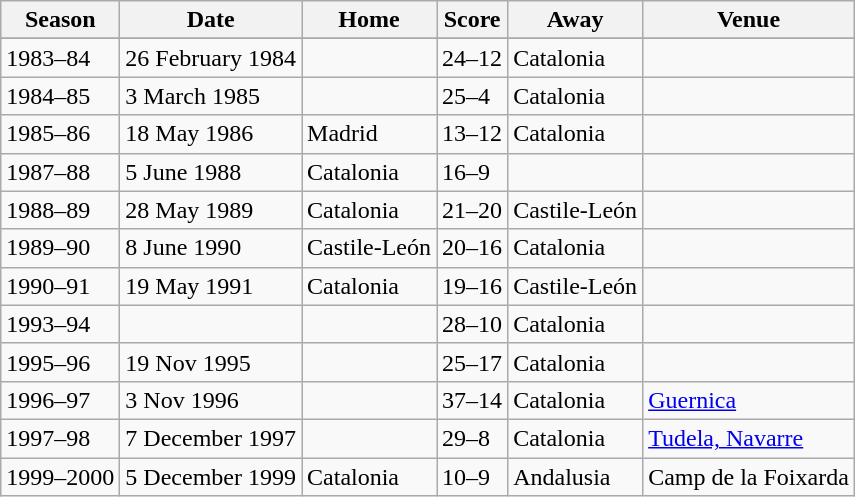<table class="wikitable collapsible">
<tr>
<th>Season</th>
<th>Date</th>
<th>Home</th>
<th>Score</th>
<th>Away</th>
<th>Venue</th>
</tr>
<tr 15B.C|->
</tr>
<tr>
<td>1983–84</td>
<td>26 February 1984</td>
<td></td>
<td>24–12</td>
<td> Catalonia</td>
<td></td>
</tr>
<tr>
<td>1984–85</td>
<td>3 March 1985</td>
<td></td>
<td>25–4</td>
<td> Catalonia</td>
<td></td>
</tr>
<tr>
<td>1985–86</td>
<td>18 May 1986</td>
<td> Madrid</td>
<td>13–12</td>
<td> Catalonia</td>
<td></td>
</tr>
<tr>
<td>1987–88</td>
<td>5 June 1988</td>
<td> Catalonia</td>
<td>16–9</td>
<td></td>
<td></td>
</tr>
<tr>
<td>1988–89</td>
<td>28 May 1989</td>
<td> Catalonia</td>
<td>21–20</td>
<td> Castile-León</td>
<td></td>
</tr>
<tr>
<td>1989–90</td>
<td>8 June 1990</td>
<td> Castile-León</td>
<td>20–16</td>
<td> Catalonia</td>
<td></td>
</tr>
<tr>
<td>1990–91</td>
<td>19 May 1991</td>
<td> Catalonia</td>
<td>19–16</td>
<td> Castile-León</td>
<td></td>
</tr>
<tr>
<td>1993–94</td>
<td></td>
<td></td>
<td>28–10</td>
<td> Catalonia</td>
<td></td>
</tr>
<tr>
<td>1995–96</td>
<td>19 Nov 1995</td>
<td></td>
<td>25–17</td>
<td> Catalonia</td>
<td></td>
</tr>
<tr>
<td>1996–97</td>
<td>3 Nov 1996</td>
<td></td>
<td>37–14</td>
<td> Catalonia</td>
<td><a href='#'>Guernica</a></td>
</tr>
<tr>
<td>1997–98</td>
<td>7 December 1997</td>
<td></td>
<td>29–8</td>
<td> Catalonia</td>
<td><a href='#'>Tudela, Navarre</a></td>
</tr>
<tr>
<td>1999–2000</td>
<td>5 December 1999</td>
<td> Catalonia</td>
<td>10–9</td>
<td> Andalusia</td>
<td>Camp de la Foixarda</td>
</tr>
</table>
